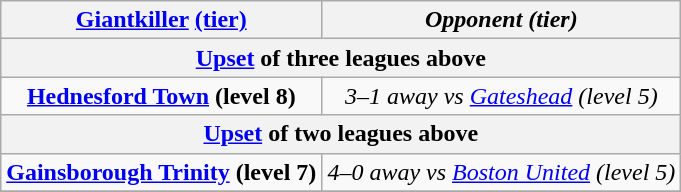<table class="wikitable" style="text-align:center;">
<tr>
<th scope="col"><a href='#'>Giantkiller</a> <a href='#'>(tier)</a></th>
<th scope="col"><em>Opponent (tier)</em></th>
</tr>
<tr>
<th colspan="2"><a href='#'>Upset</a> of three leagues above</th>
</tr>
<tr>
<td><strong><a href='#'>Hednesford Town</a> (level 8)</strong></td>
<td><em>3–1 away vs <a href='#'>Gateshead</a> (level 5)</em></td>
</tr>
<tr>
<th colspan="2"><a href='#'>Upset</a> of two leagues above</th>
</tr>
<tr>
<td><strong><a href='#'>Gainsborough Trinity</a> (level 7)</strong></td>
<td><em>4–0 away vs <a href='#'>Boston United</a> (level 5)</em></td>
</tr>
<tr>
</tr>
</table>
